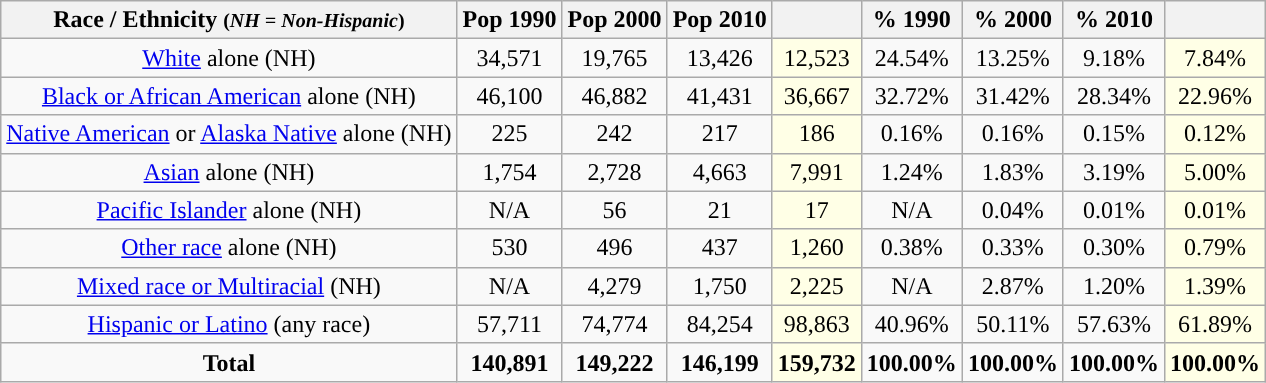<table class="wikitable" style="text-align:center;">
<tr>
<th>Race / Ethnicity <small>(<em>NH = Non-Hispanic</em>)</small></th>
<th>Pop 1990</th>
<th>Pop 2000</th>
<th>Pop 2010</th>
<th></th>
<th>% 1990</th>
<th>% 2000</th>
<th>% 2010</th>
<th></th>
</tr>
<tr>
<td><a href='#'>White</a> alone (NH)</td>
<td>34,571</td>
<td>19,765</td>
<td>13,426</td>
<td style='background: #ffffe6;'>12,523</td>
<td>24.54%</td>
<td>13.25%</td>
<td>9.18%</td>
<td style='background: #ffffe6;'>7.84%</td>
</tr>
<tr>
<td><a href='#'>Black or African American</a> alone (NH)</td>
<td>46,100</td>
<td>46,882</td>
<td>41,431</td>
<td style='background: #ffffe6;'>36,667</td>
<td>32.72%</td>
<td>31.42%</td>
<td>28.34%</td>
<td style='background: #ffffe6;'>22.96%</td>
</tr>
<tr>
<td><a href='#'>Native American</a> or <a href='#'>Alaska Native</a> alone (NH)</td>
<td>225</td>
<td>242</td>
<td>217</td>
<td style='background: #ffffe6;'>186</td>
<td>0.16%</td>
<td>0.16%</td>
<td>0.15%</td>
<td style='background: #ffffe6;'>0.12%</td>
</tr>
<tr>
<td><a href='#'>Asian</a> alone (NH)</td>
<td>1,754</td>
<td>2,728</td>
<td>4,663</td>
<td style='background: #ffffe6;'>7,991</td>
<td>1.24%</td>
<td>1.83%</td>
<td>3.19%</td>
<td style='background: #ffffe6;'>5.00%</td>
</tr>
<tr>
<td><a href='#'>Pacific Islander</a> alone (NH)</td>
<td>N/A</td>
<td>56</td>
<td>21</td>
<td style='background: #ffffe6;'>17</td>
<td>N/A</td>
<td>0.04%</td>
<td>0.01%</td>
<td style='background: #ffffe6;'>0.01%</td>
</tr>
<tr>
<td><a href='#'>Other race</a> alone (NH)</td>
<td>530</td>
<td>496</td>
<td>437</td>
<td style='background: #ffffe6;'>1,260</td>
<td>0.38%</td>
<td>0.33%</td>
<td>0.30%</td>
<td style='background: #ffffe6;'>0.79%</td>
</tr>
<tr>
<td><a href='#'>Mixed race or Multiracial</a> (NH)</td>
<td>N/A</td>
<td>4,279</td>
<td>1,750</td>
<td style='background: #ffffe6;'>2,225</td>
<td>N/A</td>
<td>2.87%</td>
<td>1.20%</td>
<td style='background: #ffffe6;'>1.39%</td>
</tr>
<tr>
<td><a href='#'>Hispanic or Latino</a> (any race)</td>
<td>57,711</td>
<td>74,774</td>
<td>84,254</td>
<td style='background: #ffffe6;'>98,863</td>
<td>40.96%</td>
<td>50.11%</td>
<td>57.63%</td>
<td style='background: #ffffe6;'>61.89%</td>
</tr>
<tr>
<td><strong>Total</strong></td>
<td><strong>140,891</strong></td>
<td><strong>149,222</strong></td>
<td><strong>146,199</strong></td>
<td style='background: #ffffe6;'><strong>159,732</strong></td>
<td><strong>100.00%</strong></td>
<td><strong>100.00%</strong></td>
<td><strong>100.00%</strong></td>
<td style='background: #ffffe6;'><strong>100.00%</strong></td>
</tr>
</table>
